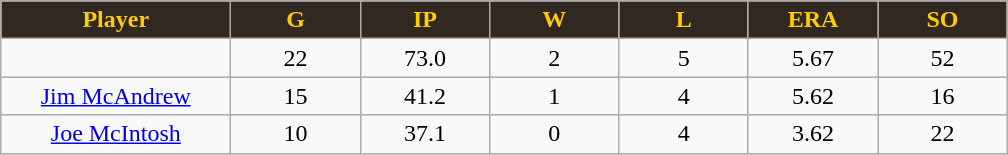<table class="wikitable sortable">
<tr>
<th style="background:#312821; color:#FFCC00" width="16%">Player</th>
<th style="background:#312821; color:#FFCC00" width="9%">G</th>
<th style="background:#312821; color:#FFCC00" width="9%">IP</th>
<th style="background:#312821; color:#FFCC00" width="9%">W</th>
<th style="background:#312821; color:#FFCC00" width="9%">L</th>
<th style="background:#312821; color:#FFCC00" width="9%">ERA</th>
<th style="background:#312821; color:#FFCC00" width="9%">SO</th>
</tr>
<tr align="center">
<td></td>
<td>22</td>
<td>73.0</td>
<td>2</td>
<td>5</td>
<td>5.67</td>
<td>52</td>
</tr>
<tr align="center">
<td><a href='#'>Jim McAndrew</a></td>
<td>15</td>
<td>41.2</td>
<td>1</td>
<td>4</td>
<td>5.62</td>
<td>16</td>
</tr>
<tr align=center>
<td><a href='#'>Joe McIntosh</a></td>
<td>10</td>
<td>37.1</td>
<td>0</td>
<td>4</td>
<td>3.62</td>
<td>22</td>
</tr>
</table>
